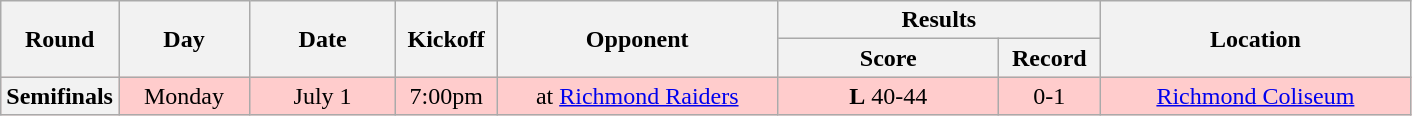<table class="wikitable">
<tr>
<th rowspan="2" width="40">Round</th>
<th rowspan="2" width="80">Day</th>
<th rowspan="2" width="90">Date</th>
<th rowspan="2" width="60">Kickoff</th>
<th rowspan="2" width="180">Opponent</th>
<th colspan="2" width="200">Results</th>
<th rowspan="2" width="200">Location</th>
</tr>
<tr>
<th width="140">Score</th>
<th width="60">Record</th>
</tr>
<tr align="center" bgcolor="#FFCCCC">
<th>Semifinals</th>
<td>Monday</td>
<td>July 1</td>
<td>7:00pm</td>
<td>at <a href='#'>Richmond Raiders</a></td>
<td><strong>L</strong> 40-44</td>
<td>0-1</td>
<td><a href='#'>Richmond Coliseum</a></td>
</tr>
</table>
